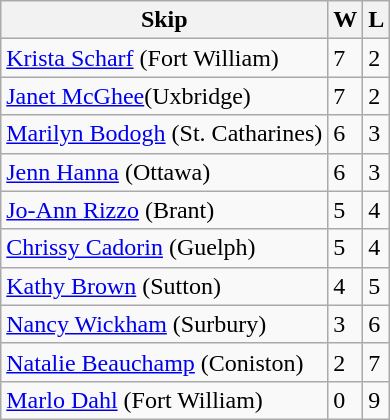<table class="wikitable">
<tr>
<th>Skip</th>
<th>W</th>
<th>L</th>
</tr>
<tr>
<td><a href='#'>Krista Scharf</a> (Fort William)</td>
<td>7</td>
<td>2</td>
</tr>
<tr>
<td><a href='#'>Janet McGhee</a>(Uxbridge)</td>
<td>7</td>
<td>2</td>
</tr>
<tr>
<td><a href='#'>Marilyn Bodogh</a> (St. Catharines)</td>
<td>6</td>
<td>3</td>
</tr>
<tr>
<td><a href='#'>Jenn Hanna</a> (Ottawa)</td>
<td>6</td>
<td>3</td>
</tr>
<tr>
<td><a href='#'>Jo-Ann Rizzo</a> (Brant)</td>
<td>5</td>
<td>4</td>
</tr>
<tr>
<td><a href='#'>Chrissy Cadorin</a> (Guelph)</td>
<td>5</td>
<td>4</td>
</tr>
<tr>
<td><a href='#'>Kathy Brown</a> (Sutton)</td>
<td>4</td>
<td>5</td>
</tr>
<tr>
<td><a href='#'>Nancy Wickham</a> (Surbury)</td>
<td>3</td>
<td>6</td>
</tr>
<tr>
<td><a href='#'>Natalie Beauchamp</a> (Coniston)</td>
<td>2</td>
<td>7</td>
</tr>
<tr>
<td><a href='#'>Marlo Dahl</a> (Fort William)</td>
<td>0</td>
<td>9</td>
</tr>
</table>
